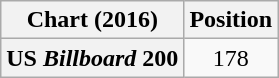<table class="wikitable plainrowheaders" style="text-align:center">
<tr>
<th>Chart (2016)</th>
<th>Position</th>
</tr>
<tr>
<th scope="row">US <em>Billboard</em> 200</th>
<td>178</td>
</tr>
</table>
